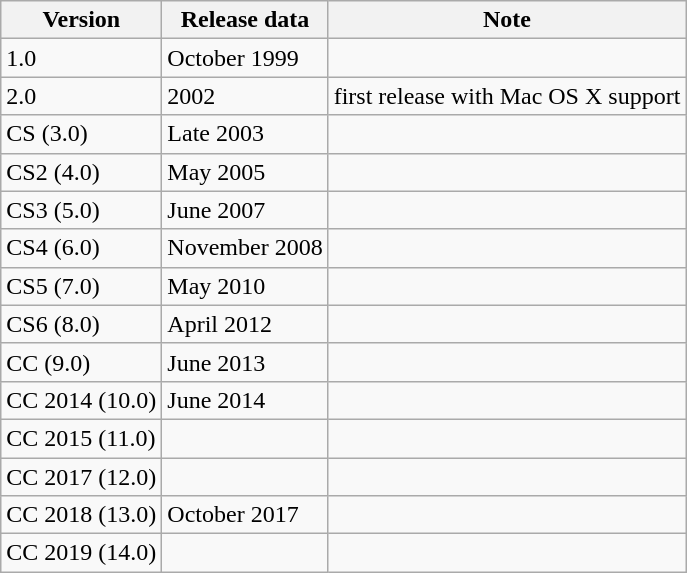<table class="wikitable">
<tr>
<th>Version</th>
<th>Release data</th>
<th>Note</th>
</tr>
<tr>
<td>1.0</td>
<td>October 1999</td>
<td></td>
</tr>
<tr>
<td>2.0</td>
<td>2002</td>
<td>first release with Mac OS X support</td>
</tr>
<tr>
<td>CS (3.0)</td>
<td>Late 2003</td>
<td></td>
</tr>
<tr>
<td>CS2 (4.0)</td>
<td>May 2005</td>
<td></td>
</tr>
<tr>
<td>CS3 (5.0)</td>
<td>June 2007</td>
<td></td>
</tr>
<tr>
<td>CS4 (6.0)</td>
<td>November 2008</td>
<td></td>
</tr>
<tr>
<td>CS5 (7.0)</td>
<td>May 2010</td>
<td></td>
</tr>
<tr>
<td>CS6 (8.0)</td>
<td>April 2012</td>
<td></td>
</tr>
<tr>
<td>CC (9.0)</td>
<td>June 2013</td>
<td></td>
</tr>
<tr>
<td>CC 2014 (10.0)</td>
<td>June 2014</td>
<td></td>
</tr>
<tr>
<td>CC 2015 (11.0)</td>
<td></td>
<td></td>
</tr>
<tr>
<td>CC 2017 (12.0)</td>
<td></td>
<td></td>
</tr>
<tr>
<td>CC 2018 (13.0)</td>
<td>October 2017</td>
<td></td>
</tr>
<tr>
<td>CC 2019 (14.0)</td>
<td></td>
<td></td>
</tr>
</table>
